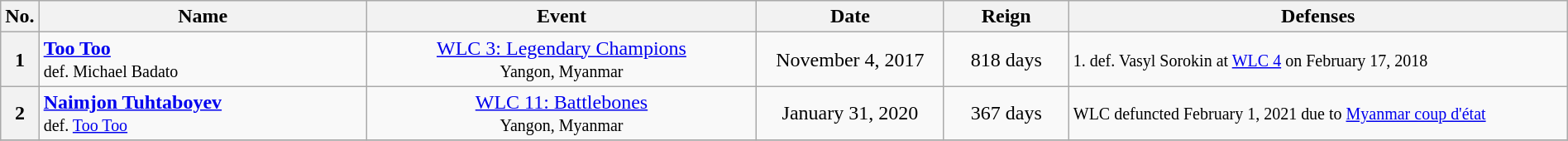<table class="wikitable" width=100%>
<tr>
<th width=1%>No.</th>
<th width=21%>Name</th>
<th width=25%>Event</th>
<th width=12%>Date</th>
<th width=8%>Reign</th>
<th width=32%>Defenses</th>
</tr>
<tr>
<th>1</th>
<td align=left> <strong><a href='#'>Too Too</a></strong><br><small>def. Michael Badato</small></td>
<td align=center><a href='#'>WLC 3: Legendary Champions</a><br><small>Yangon, Myanmar</small></td>
<td align=center>November 4, 2017</td>
<td align=center>818 days</td>
<td><small>1. def. Vasyl Sorokin at <a href='#'>WLC 4</a> on February 17, 2018</small></td>
</tr>
<tr>
<th>2</th>
<td align=left> <strong><a href='#'>Naimjon Tuhtaboyev</a></strong><br><small>def. <a href='#'>Too Too</a></small></td>
<td align=center><a href='#'>WLC 11: Battlebones</a><br><small>Yangon, Myanmar</small></td>
<td align=center>January 31, 2020</td>
<td align=center>367 days</td>
<td><small>WLC defuncted February 1, 2021 due to <a href='#'>Myanmar coup d'état</a></small></td>
</tr>
<tr>
</tr>
</table>
